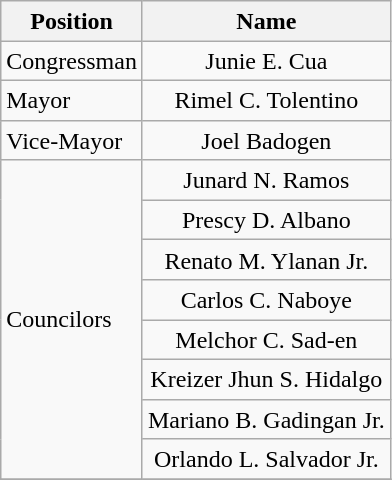<table class="wikitable" style="line-height:1.20em; font-size:100%;">
<tr>
<th>Position</th>
<th>Name</th>
</tr>
<tr>
<td>Congressman</td>
<td style="text-align:center;">Junie E. Cua</td>
</tr>
<tr>
<td>Mayor</td>
<td style="text-align:center;">Rimel C. Tolentino</td>
</tr>
<tr>
<td>Vice-Mayor</td>
<td style="text-align:center;">Joel Badogen</td>
</tr>
<tr>
<td rowspan=8>Councilors</td>
<td style="text-align:center;">Junard N. Ramos</td>
</tr>
<tr>
<td style="text-align:center;">Prescy D. Albano</td>
</tr>
<tr>
<td style="text-align:center;">Renato M. Ylanan Jr.</td>
</tr>
<tr>
<td style="text-align:center;">Carlos C. Naboye</td>
</tr>
<tr>
<td style="text-align:center;">Melchor C. Sad-en</td>
</tr>
<tr>
<td style="text-align:center;">Kreizer Jhun S. Hidalgo</td>
</tr>
<tr>
<td style="text-align:center;">Mariano B. Gadingan Jr.</td>
</tr>
<tr>
<td style="text-align:center;">Orlando L. Salvador Jr.</td>
</tr>
<tr>
</tr>
</table>
